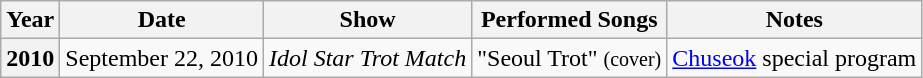<table class="wikitable plainrowheaders" style="text-align:center;">
<tr>
<th>Year</th>
<th>Date</th>
<th>Show</th>
<th>Performed Songs</th>
<th>Notes</th>
</tr>
<tr>
<th scope="row">2010</th>
<td>September 22, 2010</td>
<td><em>Idol Star Trot Match</em></td>
<td>"Seoul Trot" <small>(cover)</small></td>
<td><a href='#'>Chuseok</a> special program</td>
</tr>
</table>
